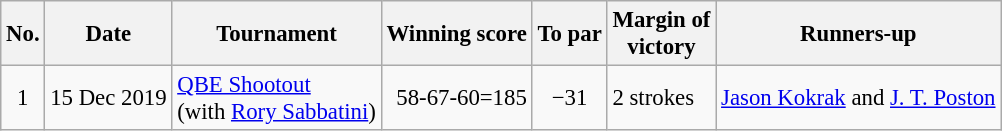<table class="wikitable" style="font-size:95%;">
<tr>
<th>No.</th>
<th>Date</th>
<th>Tournament</th>
<th>Winning score</th>
<th>To par</th>
<th>Margin of<br>victory</th>
<th>Runners-up</th>
</tr>
<tr>
<td align=center>1</td>
<td align=right>15 Dec 2019</td>
<td><a href='#'>QBE Shootout</a><br>(with  <a href='#'>Rory Sabbatini</a>)</td>
<td align=right>58-67-60=185</td>
<td align=center>−31</td>
<td>2 strokes</td>
<td> <a href='#'>Jason Kokrak</a> and  <a href='#'>J. T. Poston</a></td>
</tr>
</table>
